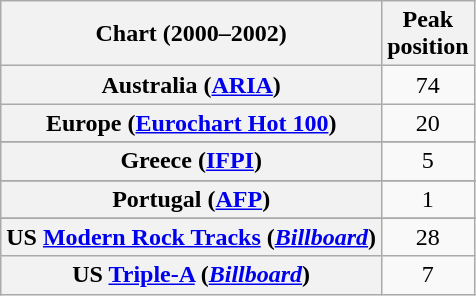<table class="wikitable sortable plainrowheaders" style="text-align:center">
<tr>
<th>Chart (2000–2002)</th>
<th>Peak<br>position</th>
</tr>
<tr>
<th scope="row">Australia (<a href='#'>ARIA</a>)</th>
<td>74</td>
</tr>
<tr>
<th scope="row">Europe (<a href='#'>Eurochart Hot 100</a>)</th>
<td>20</td>
</tr>
<tr>
</tr>
<tr>
<th scope="row">Greece (<a href='#'>IFPI</a>)</th>
<td>5</td>
</tr>
<tr>
</tr>
<tr>
</tr>
<tr>
</tr>
<tr>
</tr>
<tr>
<th scope="row">Portugal (<a href='#'>AFP</a>)</th>
<td>1</td>
</tr>
<tr>
</tr>
<tr>
</tr>
<tr>
</tr>
<tr>
<th scope="row">US <a href='#'>Modern Rock Tracks</a> (<em><a href='#'>Billboard</a></em>)</th>
<td>28</td>
</tr>
<tr>
<th scope="row">US <a href='#'>Triple-A</a> (<em><a href='#'>Billboard</a></em>)</th>
<td>7</td>
</tr>
</table>
